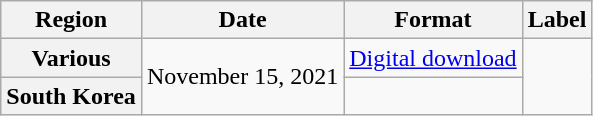<table class="wikitable plainrowheaders">
<tr>
<th scope="col">Region</th>
<th>Date</th>
<th>Format</th>
<th>Label</th>
</tr>
<tr>
<th scope="row">Various</th>
<td rowspan="2">November 15, 2021</td>
<td><a href='#'>Digital download</a></td>
<td rowspan="2"></td>
</tr>
<tr>
<th scope="row">South Korea</th>
<td></td>
</tr>
</table>
